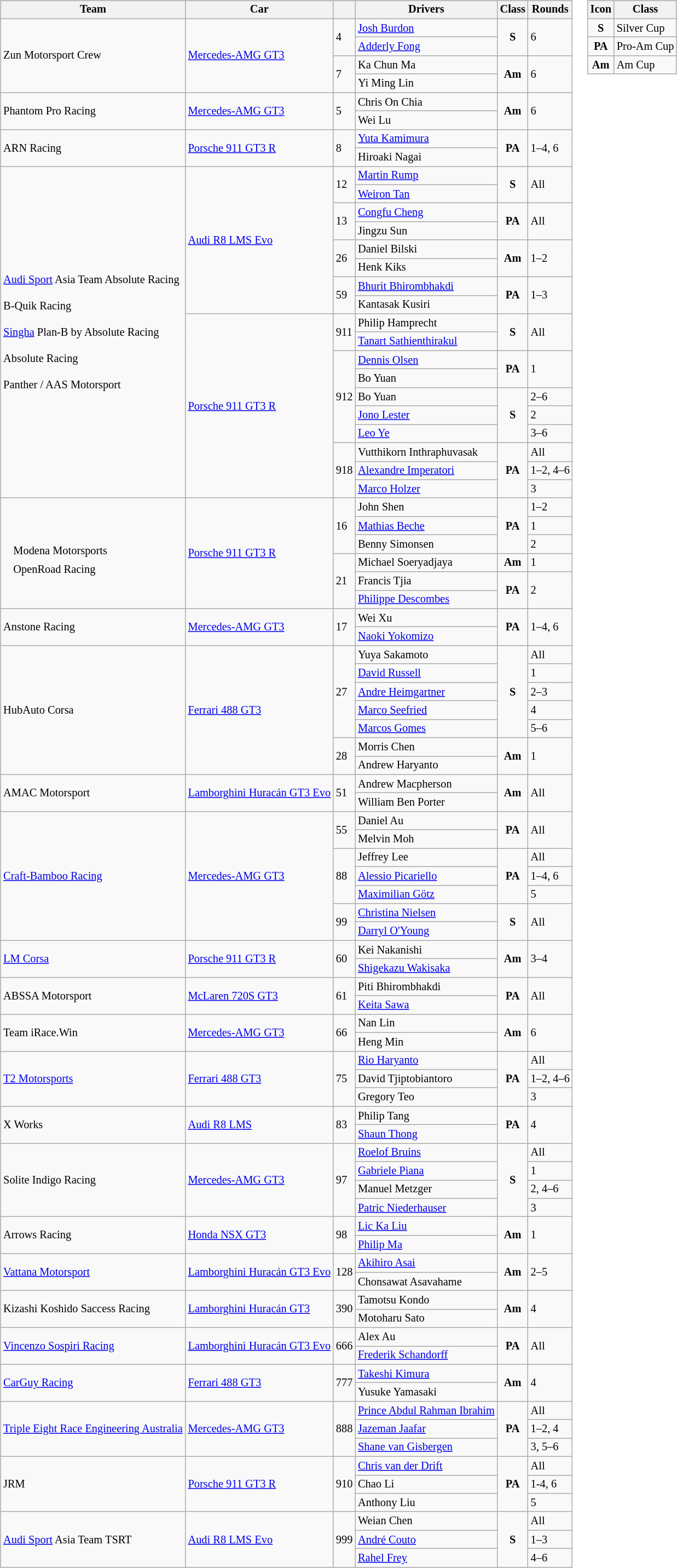<table>
<tr>
<td><br><table class="wikitable" style="font-size: 85%;">
<tr>
<th>Team</th>
<th>Car</th>
<th></th>
<th>Drivers</th>
<th>Class</th>
<th>Rounds</th>
</tr>
<tr>
<td rowspan=4> Zun Motorsport Crew</td>
<td rowspan=4><a href='#'>Mercedes-AMG GT3</a></td>
<td rowspan=2>4</td>
<td> <a href='#'>Josh Burdon</a></td>
<td rowspan=2 align=center><strong><span>S</span></strong></td>
<td rowspan=2>6</td>
</tr>
<tr>
<td> <a href='#'>Adderly Fong</a></td>
</tr>
<tr>
<td rowspan=2>7</td>
<td> Ka Chun Ma</td>
<td rowspan=2 align=center><strong><span>Am</span></strong></td>
<td rowspan=2>6</td>
</tr>
<tr>
<td> Yi Ming Lin</td>
</tr>
<tr>
<td rowspan=2> Phantom Pro Racing</td>
<td rowspan=2><a href='#'>Mercedes-AMG GT3</a></td>
<td rowspan=2>5</td>
<td> Chris On Chia</td>
<td rowspan=2 align=center><strong><span>Am</span></strong></td>
<td rowspan=2>6</td>
</tr>
<tr>
<td> Wei Lu</td>
</tr>
<tr>
<td rowspan=2> ARN Racing</td>
<td rowspan=2><a href='#'>Porsche 911 GT3 R</a></td>
<td rowspan=2>8</td>
<td> <a href='#'>Yuta Kamimura</a></td>
<td rowspan=2 align=center><strong><span>PA</span></strong></td>
<td rowspan=2>1–4, 6</td>
</tr>
<tr>
<td> Hiroaki Nagai</td>
</tr>
<tr>
<td rowspan=18> <a href='#'>Audi Sport</a> Asia Team Absolute Racing<br><br> B-Quik Racing<br><br> <a href='#'>Singha</a> Plan-B by Absolute Racing<br><br> Absolute Racing<br><br> Panther / AAS Motorsport</td>
<td rowspan=8><a href='#'>Audi R8 LMS Evo</a></td>
<td rowspan=2>12</td>
<td> <a href='#'>Martin Rump</a></td>
<td rowspan=2 align=center><strong><span>S</span></strong></td>
<td rowspan=2>All</td>
</tr>
<tr>
<td> <a href='#'>Weiron Tan</a></td>
</tr>
<tr>
<td rowspan=2>13</td>
<td> <a href='#'>Congfu Cheng</a></td>
<td rowspan=2 align=center><strong><span>PA</span></strong></td>
<td rowspan=2>All</td>
</tr>
<tr>
<td> Jingzu Sun</td>
</tr>
<tr>
<td rowspan=2>26</td>
<td> Daniel Bilski</td>
<td rowspan=2 align=center><strong><span>Am</span></strong></td>
<td rowspan=2>1–2</td>
</tr>
<tr>
<td> Henk Kiks</td>
</tr>
<tr>
<td rowspan=2>59</td>
<td> <a href='#'>Bhurit Bhirombhakdi</a></td>
<td rowspan=2 align=center><strong><span>PA</span></strong></td>
<td rowspan=2>1–3</td>
</tr>
<tr>
<td> Kantasak Kusiri</td>
</tr>
<tr>
<td rowspan=10><a href='#'>Porsche 911 GT3 R</a></td>
<td rowspan=2>911</td>
<td> Philip Hamprecht</td>
<td rowspan=2 align=center><strong><span>S</span></strong></td>
<td rowspan=2>All</td>
</tr>
<tr>
<td> <a href='#'>Tanart Sathienthirakul</a></td>
</tr>
<tr>
<td rowspan=5>912</td>
<td> <a href='#'>Dennis Olsen</a></td>
<td rowspan=2 align=center><strong><span>PA</span></strong></td>
<td rowspan=2>1</td>
</tr>
<tr>
<td> Bo Yuan</td>
</tr>
<tr>
<td> Bo Yuan</td>
<td rowspan=3 align=center><strong><span>S</span></strong></td>
<td>2–6</td>
</tr>
<tr>
<td> <a href='#'>Jono Lester</a></td>
<td>2</td>
</tr>
<tr>
<td> <a href='#'>Leo Ye</a></td>
<td>3–6</td>
</tr>
<tr>
<td rowspan=3>918</td>
<td> Vutthikorn Inthraphuvasak</td>
<td rowspan=3 align=center><strong><span>PA</span></strong></td>
<td>All</td>
</tr>
<tr>
<td> <a href='#'>Alexandre Imperatori</a></td>
<td>1–2, 4–6</td>
</tr>
<tr>
<td> <a href='#'>Marco Holzer</a></td>
<td>3</td>
</tr>
<tr>
<td rowspan=7><br><table style="float: left; border-top:transparent; border-right:transparent; border-bottom:transparent; border-left:transparent;">
<tr>
<td style=" border-top:transparent; border-right:transparent; border-bottom:transparent; border-left:transparent;" rowspan=7></td>
<td style=" border-top:transparent; border-right:transparent; border-bottom:transparent; border-left:transparent;">Modena Motorsports</td>
</tr>
<tr>
<td style=" border-top:transparent; border-right:transparent; border-bottom:transparent; border-left:transparent;">OpenRoad Racing</td>
</tr>
</table>
</td>
<td rowspan=7><a href='#'>Porsche 911 GT3 R</a></td>
<td rowspan=3>16</td>
<td> John Shen</td>
<td rowspan=3 align=center><strong><span>PA</span></strong></td>
<td>1–2</td>
</tr>
<tr>
<td> <a href='#'>Mathias Beche</a></td>
<td>1</td>
</tr>
<tr>
<td> Benny Simonsen</td>
<td>2</td>
</tr>
<tr>
<td rowspan=4>21</td>
<td> Michael Soeryadjaya</td>
<td rowspan=2 align=center><strong><span>Am</span></strong></td>
<td rowspan=2>1</td>
</tr>
<tr>
<td rowspan=2> Francis Tjia</td>
</tr>
<tr>
<td rowspan=2 align=center><strong><span>PA</span></strong></td>
<td rowspan=2>2</td>
</tr>
<tr>
<td> <a href='#'>Philippe Descombes</a></td>
</tr>
<tr>
<td rowspan=2> Anstone Racing</td>
<td rowspan=2><a href='#'>Mercedes-AMG GT3</a></td>
<td rowspan=2>17</td>
<td> Wei Xu</td>
<td rowspan=2 align=center><strong><span>PA</span></strong></td>
<td rowspan=2>1–4, 6</td>
</tr>
<tr>
<td> <a href='#'>Naoki Yokomizo</a></td>
</tr>
<tr>
<td rowspan=7> HubAuto Corsa</td>
<td rowspan=7><a href='#'>Ferrari 488 GT3</a></td>
<td rowspan=5>27</td>
<td> Yuya Sakamoto</td>
<td rowspan=5 align=center><strong><span>S</span></strong></td>
<td>All</td>
</tr>
<tr>
<td> <a href='#'>David Russell</a></td>
<td>1</td>
</tr>
<tr>
<td> <a href='#'>Andre Heimgartner</a></td>
<td>2–3</td>
</tr>
<tr>
<td> <a href='#'>Marco Seefried</a></td>
<td>4</td>
</tr>
<tr>
<td> <a href='#'>Marcos Gomes</a></td>
<td>5–6</td>
</tr>
<tr>
<td rowspan=2>28</td>
<td> Morris Chen</td>
<td rowspan=2 align=center><strong><span>Am</span></strong></td>
<td rowspan=2>1</td>
</tr>
<tr>
<td> Andrew Haryanto</td>
</tr>
<tr>
<td rowspan=2> AMAC Motorsport</td>
<td rowspan=2><a href='#'>Lamborghini Huracán GT3 Evo</a></td>
<td rowspan=2>51</td>
<td> Andrew Macpherson</td>
<td rowspan=2 align=center><strong><span>Am</span></strong></td>
<td rowspan=2>All</td>
</tr>
<tr>
<td> William Ben Porter</td>
</tr>
<tr>
<td rowspan=7> <a href='#'>Craft-Bamboo Racing</a></td>
<td rowspan=7><a href='#'>Mercedes-AMG GT3</a></td>
<td rowspan=2>55</td>
<td> Daniel Au</td>
<td rowspan=2 align=center><strong><span>PA</span></strong></td>
<td rowspan=2>All</td>
</tr>
<tr>
<td> Melvin Moh</td>
</tr>
<tr>
<td rowspan=3>88</td>
<td> Jeffrey Lee</td>
<td rowspan=3 align=center><strong><span>PA</span></strong></td>
<td>All</td>
</tr>
<tr>
<td> <a href='#'>Alessio Picariello</a></td>
<td>1–4, 6</td>
</tr>
<tr>
<td> <a href='#'>Maximilian Götz</a></td>
<td>5</td>
</tr>
<tr>
<td rowspan=2>99</td>
<td> <a href='#'>Christina Nielsen</a></td>
<td rowspan=2 align=center><strong><span>S</span></strong></td>
<td rowspan=2>All</td>
</tr>
<tr>
<td> <a href='#'>Darryl O'Young</a></td>
</tr>
<tr>
<td rowspan=2> <a href='#'>LM Corsa</a></td>
<td rowspan=2><a href='#'>Porsche 911 GT3 R</a></td>
<td rowspan=2>60</td>
<td> Kei Nakanishi</td>
<td rowspan=2 align=center><strong><span>Am</span></strong></td>
<td rowspan=2>3–4</td>
</tr>
<tr>
<td> <a href='#'>Shigekazu Wakisaka</a></td>
</tr>
<tr>
<td rowspan=2> ABSSA Motorsport</td>
<td rowspan=2><a href='#'>McLaren 720S GT3</a></td>
<td rowspan=2>61</td>
<td> Piti Bhirombhakdi</td>
<td rowspan=2 align=center><strong><span>PA</span></strong></td>
<td rowspan=2>All</td>
</tr>
<tr>
<td> <a href='#'>Keita Sawa</a></td>
</tr>
<tr>
<td rowspan=2> Team iRace.Win</td>
<td rowspan=2><a href='#'>Mercedes-AMG GT3</a></td>
<td rowspan=2>66</td>
<td> Nan Lin</td>
<td rowspan=2 align=center><strong><span>Am</span></strong></td>
<td rowspan=2>6</td>
</tr>
<tr>
<td> Heng Min</td>
</tr>
<tr>
<td rowspan=3> <a href='#'>T2 Motorsports</a></td>
<td rowspan=3><a href='#'>Ferrari 488 GT3</a></td>
<td rowspan=3>75</td>
<td> <a href='#'>Rio Haryanto</a></td>
<td rowspan=3 align=center><strong><span>PA</span></strong></td>
<td>All</td>
</tr>
<tr>
<td> David Tjiptobiantoro</td>
<td>1–2, 4–6</td>
</tr>
<tr>
<td> Gregory Teo</td>
<td>3</td>
</tr>
<tr>
<td rowspan=2> X Works</td>
<td rowspan=2><a href='#'>Audi R8 LMS</a></td>
<td rowspan=2>83</td>
<td> Philip Tang</td>
<td rowspan=2 align=center><strong><span>PA</span></strong></td>
<td rowspan=2>4</td>
</tr>
<tr>
<td> <a href='#'>Shaun Thong</a></td>
</tr>
<tr>
<td rowspan=4> Solite Indigo Racing</td>
<td rowspan=4><a href='#'>Mercedes-AMG GT3</a></td>
<td rowspan=4>97</td>
<td> <a href='#'>Roelof Bruins</a></td>
<td rowspan=4 align=center><strong><span>S</span></strong></td>
<td>All</td>
</tr>
<tr>
<td> <a href='#'>Gabriele Piana</a></td>
<td>1</td>
</tr>
<tr>
<td> Manuel Metzger</td>
<td>2, 4–6</td>
</tr>
<tr>
<td> <a href='#'>Patric Niederhauser</a></td>
<td>3</td>
</tr>
<tr>
<td rowspan=2> Arrows Racing</td>
<td rowspan=2><a href='#'>Honda NSX GT3</a></td>
<td rowspan=2>98</td>
<td> <a href='#'>Lic Ka Liu</a></td>
<td rowspan=2 align=center><strong><span>Am</span></strong></td>
<td rowspan=2>1</td>
</tr>
<tr>
<td> <a href='#'>Philip Ma</a></td>
</tr>
<tr>
<td rowspan=2> <a href='#'>Vattana Motorsport</a></td>
<td rowspan=2><a href='#'>Lamborghini Huracán GT3 Evo</a></td>
<td rowspan=2>128</td>
<td> <a href='#'>Akihiro Asai</a></td>
<td rowspan=2 align=center><strong><span>Am</span></strong></td>
<td rowspan=2>2–5</td>
</tr>
<tr>
<td> Chonsawat Asavahame</td>
</tr>
<tr>
<td rowspan=2> Kizashi Koshido Saccess Racing</td>
<td rowspan=2><a href='#'>Lamborghini Huracán GT3</a></td>
<td rowspan=2>390</td>
<td> Tamotsu Kondo</td>
<td rowspan=2 align=center><strong><span>Am</span></strong></td>
<td rowspan=2>4</td>
</tr>
<tr>
<td> Motoharu Sato</td>
</tr>
<tr>
<td rowspan=2> <a href='#'>Vincenzo Sospiri Racing</a></td>
<td rowspan=2><a href='#'>Lamborghini Huracán GT3 Evo</a></td>
<td rowspan=2>666</td>
<td> Alex Au</td>
<td rowspan=2 align=center><strong><span>PA</span></strong></td>
<td rowspan=2>All</td>
</tr>
<tr>
<td> <a href='#'>Frederik Schandorff</a></td>
</tr>
<tr>
<td rowspan=2> <a href='#'>CarGuy Racing</a></td>
<td rowspan=2><a href='#'>Ferrari 488 GT3</a></td>
<td rowspan=2>777</td>
<td> <a href='#'>Takeshi Kimura</a></td>
<td rowspan=2 align=center><strong><span>Am</span></strong></td>
<td rowspan=2>4</td>
</tr>
<tr>
<td> Yusuke Yamasaki</td>
</tr>
<tr>
<td rowspan=3> <a href='#'>Triple Eight Race Engineering Australia</a></td>
<td rowspan=3><a href='#'>Mercedes-AMG GT3</a></td>
<td rowspan=3>888</td>
<td> <a href='#'>Prince Abdul Rahman Ibrahim</a></td>
<td rowspan=3 align=center><strong><span>PA</span></strong></td>
<td>All</td>
</tr>
<tr>
<td> <a href='#'>Jazeman Jaafar</a></td>
<td>1–2, 4</td>
</tr>
<tr>
<td> <a href='#'>Shane van Gisbergen</a></td>
<td>3, 5–6</td>
</tr>
<tr>
<td rowspan=3> JRM</td>
<td rowspan=3><a href='#'>Porsche 911 GT3 R</a></td>
<td rowspan=3>910</td>
<td> <a href='#'>Chris van der Drift</a></td>
<td rowspan=3 align=center><strong><span>PA</span></strong></td>
<td>All</td>
</tr>
<tr>
<td> Chao Li</td>
<td>1-4, 6</td>
</tr>
<tr>
<td> Anthony Liu</td>
<td>5</td>
</tr>
<tr>
<td rowspan=3> <a href='#'>Audi Sport</a> Asia Team TSRT</td>
<td rowspan=3><a href='#'>Audi R8 LMS Evo</a></td>
<td rowspan=3>999</td>
<td> Weian Chen</td>
<td rowspan=3 align=center><strong><span>S</span></strong></td>
<td>All</td>
</tr>
<tr>
<td> <a href='#'>André Couto</a></td>
<td>1–3</td>
</tr>
<tr>
<td> <a href='#'>Rahel Frey</a></td>
<td>4–6</td>
</tr>
</table>
</td>
<td valign="top"><br><table class="wikitable" style="font-size: 85%;">
<tr>
<th>Icon</th>
<th>Class</th>
</tr>
<tr>
<td align=center><strong><span>S</span></strong></td>
<td>Silver Cup</td>
</tr>
<tr>
<td align=center><strong><span>PA</span></strong></td>
<td>Pro-Am Cup</td>
</tr>
<tr>
<td align=center><strong><span>Am</span></strong></td>
<td>Am Cup</td>
</tr>
</table>
</td>
</tr>
</table>
